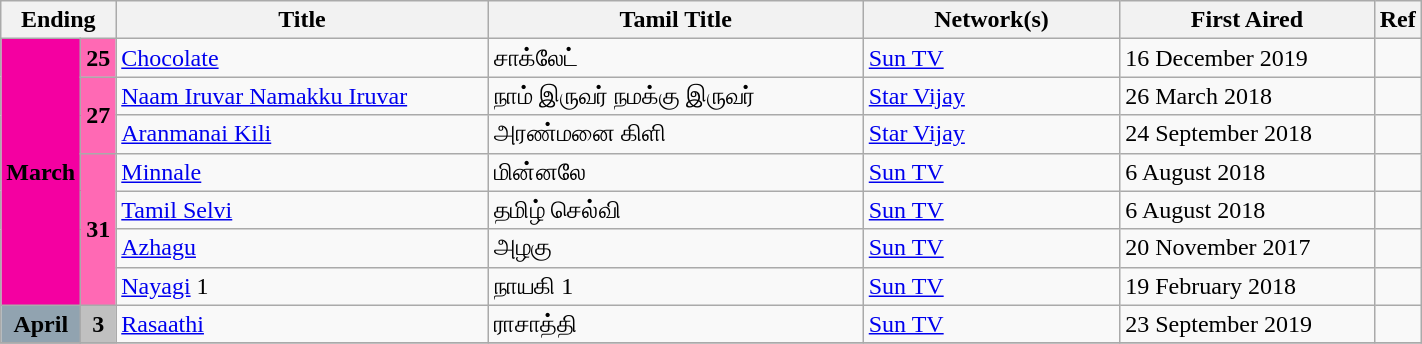<table class="wikitable" width="75%">
<tr>
<th colspan="2">Ending</th>
<th style="width:30%;">Title</th>
<th style="width:30%;">Tamil Title</th>
<th style="width:20%;">Network(s)</th>
<th style="width:20%;">First Aired</th>
<th>Ref</th>
</tr>
<tr>
<td rowspan="7" style="text-align:center; background:#F400A1; textcolor:#000;"><strong>March</strong></td>
<td style="text-align:center; background:hotPink;"><strong>25</strong></td>
<td><a href='#'>Chocolate</a></td>
<td>சாக்லேட்</td>
<td><a href='#'>Sun TV</a></td>
<td>16 December 2019</td>
<td></td>
</tr>
<tr>
<td rowspan="2" style="text-align:center; background:hotPink;"><strong>27</strong></td>
<td><a href='#'>Naam Iruvar Namakku Iruvar</a></td>
<td>நாம் இருவர் நமக்கு இருவர்</td>
<td><a href='#'>Star Vijay</a></td>
<td>26 March 2018</td>
<td></td>
</tr>
<tr>
<td><a href='#'>Aranmanai Kili</a></td>
<td>அரண்மனை கிளி</td>
<td><a href='#'>Star Vijay</a></td>
<td>24 September 2018</td>
<td></td>
</tr>
<tr>
<td rowspan="4" style="text-align:center; background:hotPink;"><strong>31</strong></td>
<td><a href='#'>Minnale</a></td>
<td>மின்னலே</td>
<td><a href='#'>Sun TV</a></td>
<td>6 August 2018</td>
<td></td>
</tr>
<tr>
<td><a href='#'>Tamil Selvi</a></td>
<td>தமிழ் செல்வி</td>
<td><a href='#'>Sun TV</a></td>
<td>6 August 2018</td>
<td></td>
</tr>
<tr>
<td><a href='#'>Azhagu</a></td>
<td>அழகு</td>
<td><a href='#'>Sun TV</a></td>
<td>20 November 2017</td>
<td></td>
</tr>
<tr>
<td><a href='#'>Nayagi</a> 1</td>
<td>நாயகி 1</td>
<td><a href='#'>Sun TV</a></td>
<td>19 February 2018</td>
<td></td>
</tr>
<tr>
<td style="text-align:center; background:#91a3b0; textcolor:#000;"><strong>April</strong></td>
<td style="text-align:center; background:silver"><strong>3</strong></td>
<td><a href='#'>Rasaathi</a></td>
<td>ராசாத்தி</td>
<td><a href='#'>Sun TV</a></td>
<td>23 September 2019</td>
<td></td>
</tr>
<tr>
</tr>
</table>
